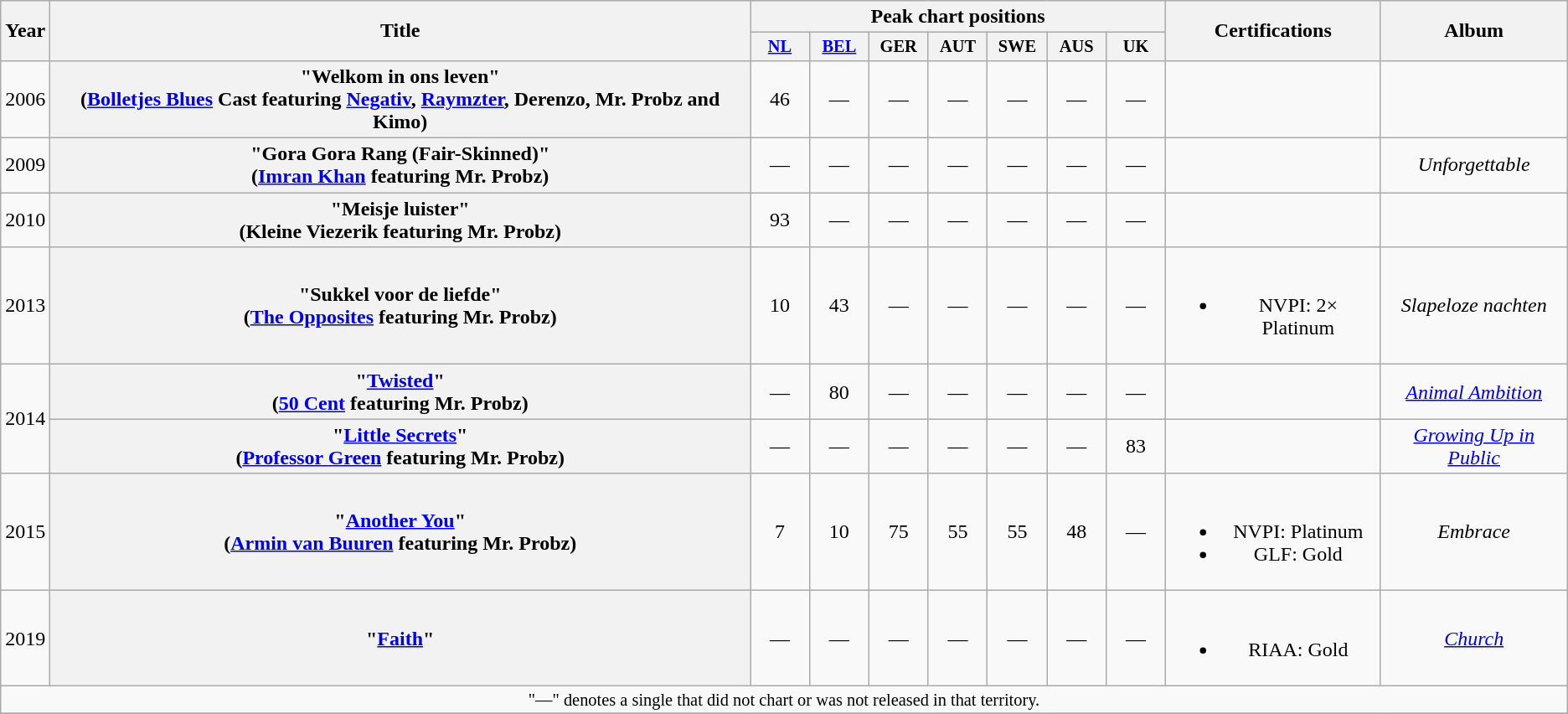<table class="wikitable plainrowheaders" style="text-align:center;">
<tr>
<th scope="col" rowspan="2">Year</th>
<th scope="col" rowspan="2">Title</th>
<th scope="col" colspan="7">Peak chart positions</th>
<th scope="col" rowspan="2">Certifications</th>
<th scope="col" rowspan="2">Album</th>
</tr>
<tr>
<th scope="col" style="width:3em;font-size:85%;"><a href='#'>NL</a><br></th>
<th scope="col" style="width:3em;font-size:85%;"><a href='#'>BEL</a><br></th>
<th scope="col" style="width:3em;font-size:85%;">GER<br></th>
<th scope="col" style="width:3em;font-size:85%;">AUT<br></th>
<th scope="col" style="width:3em;font-size:85%;">SWE<br></th>
<th scope="col" style="width:3em;font-size:85%;">AUS<br></th>
<th scope="col" style="width:3em;font-size:85%;">UK<br></th>
</tr>
<tr>
<td>2006</td>
<th scope="row">"Welkom in ons leven"<br><span>(<a href='#'>Bolletjes Blues</a> Cast featuring <a href='#'>Negativ</a>, <a href='#'>Raymzter</a>, Derenzo, Mr. Probz and Kimo)</span></th>
<td>46</td>
<td>—</td>
<td>—</td>
<td>—</td>
<td>—</td>
<td>—</td>
<td>—</td>
<td></td>
<td></td>
</tr>
<tr>
<td>2009</td>
<th scope="row">"Gora Gora Rang (Fair-Skinned)"<br><span>(<a href='#'>Imran Khan</a> featuring Mr. Probz)</span></th>
<td>—</td>
<td>—</td>
<td>—</td>
<td>—</td>
<td>—</td>
<td>—</td>
<td>—</td>
<td></td>
<td><em>Unforgettable</em></td>
</tr>
<tr>
<td>2010</td>
<th scope="row">"Meisje luister"<br><span>(Kleine Viezerik featuring Mr. Probz)</span></th>
<td>93</td>
<td>—</td>
<td>—</td>
<td>—</td>
<td>—</td>
<td>—</td>
<td>—</td>
<td></td>
<td></td>
</tr>
<tr>
<td>2013</td>
<th scope="row">"Sukkel voor de liefde"<br><span>(<a href='#'>The Opposites</a> featuring Mr. Probz)</span></th>
<td>10</td>
<td>43</td>
<td>—</td>
<td>—</td>
<td>—</td>
<td>—</td>
<td>—</td>
<td><br><ul><li>NVPI: 2× Platinum</li></ul></td>
<td><em>Slapeloze nachten</em></td>
</tr>
<tr>
<td rowspan="2">2014</td>
<th scope="row">"<a href='#'>Twisted</a>"<br><span>(<a href='#'>50 Cent</a> featuring Mr. Probz)</span></th>
<td>—</td>
<td>80</td>
<td>—</td>
<td>—</td>
<td>—</td>
<td>—</td>
<td>—</td>
<td></td>
<td><em><a href='#'>Animal Ambition</a></em></td>
</tr>
<tr>
<th scope="row">"<a href='#'>Little Secrets</a>"<br><span>(<a href='#'>Professor Green</a> featuring Mr. Probz)</span></th>
<td>—</td>
<td>—</td>
<td>—</td>
<td>—</td>
<td>—</td>
<td>—</td>
<td>83</td>
<td></td>
<td><em><a href='#'>Growing Up in Public</a></em></td>
</tr>
<tr>
<td>2015</td>
<th scope="row">"<a href='#'>Another You</a>"<br><span>(<a href='#'>Armin van Buuren</a> featuring Mr. Probz)</span></th>
<td>7</td>
<td>10</td>
<td>75</td>
<td>55</td>
<td>55</td>
<td>48</td>
<td>—</td>
<td><br><ul><li>NVPI: Platinum</li><li>GLF: Gold</li></ul></td>
<td><em>Embrace</em></td>
</tr>
<tr>
<td>2019</td>
<th scope="row">"<a href='#'>Faith</a>"<br></th>
<td>—</td>
<td>—</td>
<td>—</td>
<td>—</td>
<td>—</td>
<td>—</td>
<td>—</td>
<td><br><ul><li>RIAA: Gold</li></ul></td>
<td><em><a href='#'>Church</a></em></td>
</tr>
<tr>
<td colspan="18" style="font-size:85%">"—" denotes a single that did not chart or was not released in that territory.</td>
</tr>
<tr>
</tr>
</table>
